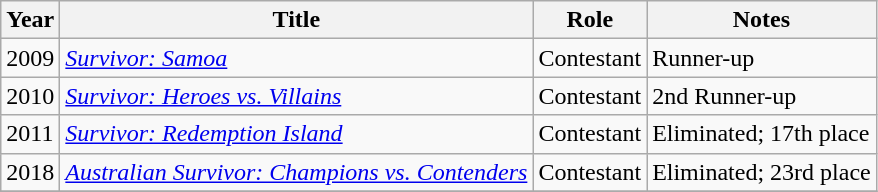<table class="wikitable sortable">
<tr>
<th>Year</th>
<th>Title</th>
<th>Role</th>
<th class="unsortable">Notes</th>
</tr>
<tr>
<td>2009</td>
<td><em><a href='#'>Survivor: Samoa</a></em></td>
<td>Contestant</td>
<td>Runner-up</td>
</tr>
<tr>
<td>2010</td>
<td><em><a href='#'>Survivor: Heroes vs. Villains</a></em></td>
<td>Contestant</td>
<td>2nd Runner-up</td>
</tr>
<tr>
<td>2011</td>
<td><em><a href='#'>Survivor: Redemption Island</a></em></td>
<td>Contestant</td>
<td>Eliminated; 17th place</td>
</tr>
<tr>
<td>2018</td>
<td><em><a href='#'>Australian Survivor: Champions vs. Contenders</a></em></td>
<td>Contestant</td>
<td>Eliminated; 23rd place</td>
</tr>
<tr>
</tr>
</table>
